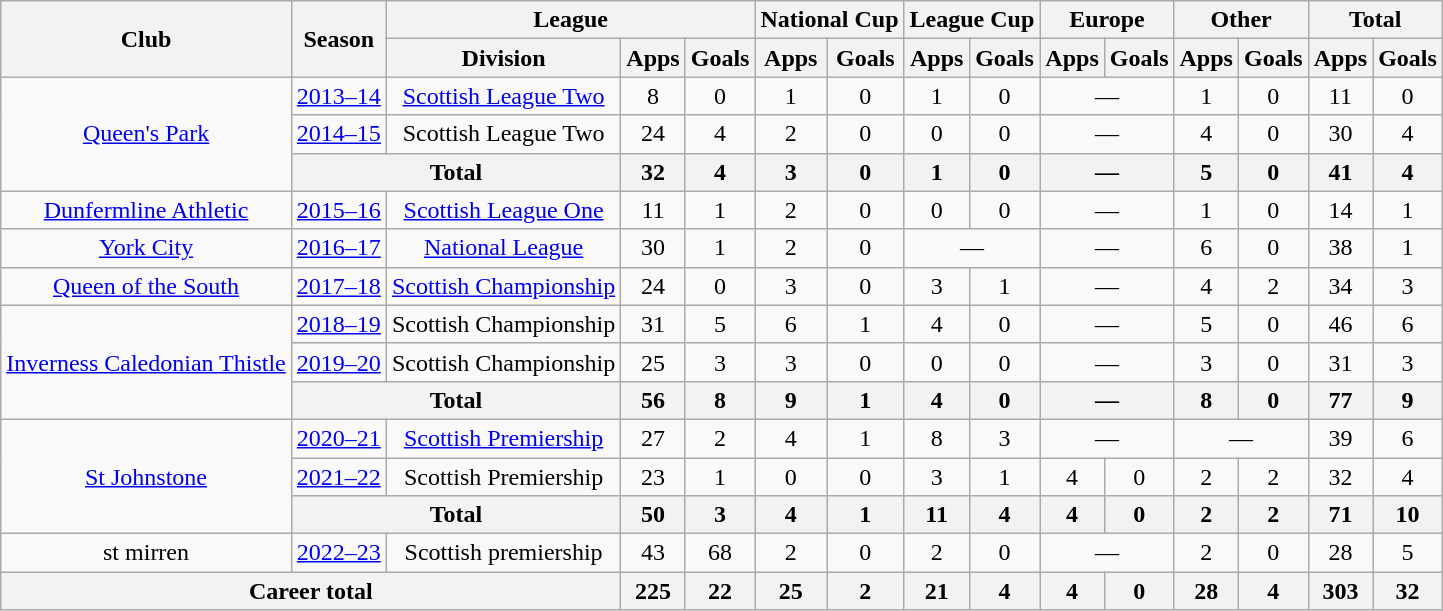<table class="wikitable" style="text-align: center;">
<tr>
<th rowspan=2>Club</th>
<th rowspan=2>Season</th>
<th colspan=3>League</th>
<th colspan=2>National Cup</th>
<th colspan=2>League Cup</th>
<th colspan=2>Europe</th>
<th colspan=2>Other</th>
<th colspan=2>Total</th>
</tr>
<tr>
<th>Division</th>
<th>Apps</th>
<th>Goals</th>
<th>Apps</th>
<th>Goals</th>
<th>Apps</th>
<th>Goals</th>
<th>Apps</th>
<th>Goals</th>
<th>Apps</th>
<th>Goals</th>
<th>Apps</th>
<th>Goals</th>
</tr>
<tr>
<td rowspan=3><a href='#'>Queen's Park</a></td>
<td><a href='#'>2013–14</a></td>
<td><a href='#'>Scottish League Two</a></td>
<td>8</td>
<td>0</td>
<td>1</td>
<td>0</td>
<td>1</td>
<td>0</td>
<td colspan=2>—</td>
<td>1</td>
<td>0</td>
<td>11</td>
<td>0</td>
</tr>
<tr>
<td><a href='#'>2014–15</a></td>
<td>Scottish League Two</td>
<td>24</td>
<td>4</td>
<td>2</td>
<td>0</td>
<td>0</td>
<td>0</td>
<td colspan=2>—</td>
<td>4</td>
<td>0</td>
<td>30</td>
<td>4</td>
</tr>
<tr>
<th colspan=2>Total</th>
<th>32</th>
<th>4</th>
<th>3</th>
<th>0</th>
<th>1</th>
<th>0</th>
<th colspan=2>—</th>
<th>5</th>
<th>0</th>
<th>41</th>
<th>4</th>
</tr>
<tr>
<td><a href='#'>Dunfermline Athletic</a></td>
<td><a href='#'>2015–16</a></td>
<td><a href='#'>Scottish League One</a></td>
<td>11</td>
<td>1</td>
<td>2</td>
<td>0</td>
<td>0</td>
<td>0</td>
<td colspan=2>—</td>
<td>1</td>
<td>0</td>
<td>14</td>
<td>1</td>
</tr>
<tr>
<td><a href='#'>York City</a></td>
<td><a href='#'>2016–17</a></td>
<td><a href='#'>National League</a></td>
<td>30</td>
<td>1</td>
<td>2</td>
<td>0</td>
<td colspan=2>—</td>
<td colspan=2>—</td>
<td>6</td>
<td>0</td>
<td>38</td>
<td>1</td>
</tr>
<tr>
<td><a href='#'>Queen of the South</a></td>
<td><a href='#'>2017–18</a></td>
<td><a href='#'>Scottish Championship</a></td>
<td>24</td>
<td>0</td>
<td>3</td>
<td>0</td>
<td>3</td>
<td>1</td>
<td colspan=2>—</td>
<td>4</td>
<td>2</td>
<td>34</td>
<td>3</td>
</tr>
<tr>
<td rowspan=3><a href='#'>Inverness Caledonian Thistle</a></td>
<td><a href='#'>2018–19</a></td>
<td>Scottish Championship</td>
<td>31</td>
<td>5</td>
<td>6</td>
<td>1</td>
<td>4</td>
<td>0</td>
<td colspan=2>—</td>
<td>5</td>
<td>0</td>
<td>46</td>
<td>6</td>
</tr>
<tr>
<td><a href='#'>2019–20</a></td>
<td>Scottish Championship</td>
<td>25</td>
<td>3</td>
<td>3</td>
<td>0</td>
<td>0</td>
<td>0</td>
<td colspan=2>—</td>
<td>3</td>
<td>0</td>
<td>31</td>
<td>3</td>
</tr>
<tr>
<th colspan=2>Total</th>
<th>56</th>
<th>8</th>
<th>9</th>
<th>1</th>
<th>4</th>
<th>0</th>
<th colspan=2>—</th>
<th>8</th>
<th>0</th>
<th>77</th>
<th>9</th>
</tr>
<tr>
<td rowspan=3><a href='#'>St Johnstone</a></td>
<td><a href='#'>2020–21</a></td>
<td><a href='#'>Scottish Premiership</a></td>
<td>27</td>
<td>2</td>
<td>4</td>
<td>1</td>
<td>8</td>
<td>3</td>
<td colspan=2>—</td>
<td colspan=2>—</td>
<td>39</td>
<td>6</td>
</tr>
<tr>
<td><a href='#'>2021–22</a></td>
<td>Scottish Premiership</td>
<td>23</td>
<td>1</td>
<td>0</td>
<td>0</td>
<td>3</td>
<td>1</td>
<td>4</td>
<td>0</td>
<td>2</td>
<td>2</td>
<td>32</td>
<td>4</td>
</tr>
<tr>
<th colspan=2>Total</th>
<th>50</th>
<th>3</th>
<th>4</th>
<th>1</th>
<th>11</th>
<th>4</th>
<th>4</th>
<th>0</th>
<th>2</th>
<th>2</th>
<th>71</th>
<th>10</th>
</tr>
<tr>
<td>st mirren</td>
<td><a href='#'>2022–23</a></td>
<td>Scottish premiership</td>
<td>43</td>
<td>68</td>
<td>2</td>
<td>0</td>
<td>2</td>
<td>0</td>
<td colspan=2>—</td>
<td>2</td>
<td>0</td>
<td>28</td>
<td>5</td>
</tr>
<tr>
<th colspan=3>Career total</th>
<th>225</th>
<th>22</th>
<th>25</th>
<th>2</th>
<th>21</th>
<th>4</th>
<th>4</th>
<th>0</th>
<th>28</th>
<th>4</th>
<th>303</th>
<th>32</th>
</tr>
</table>
